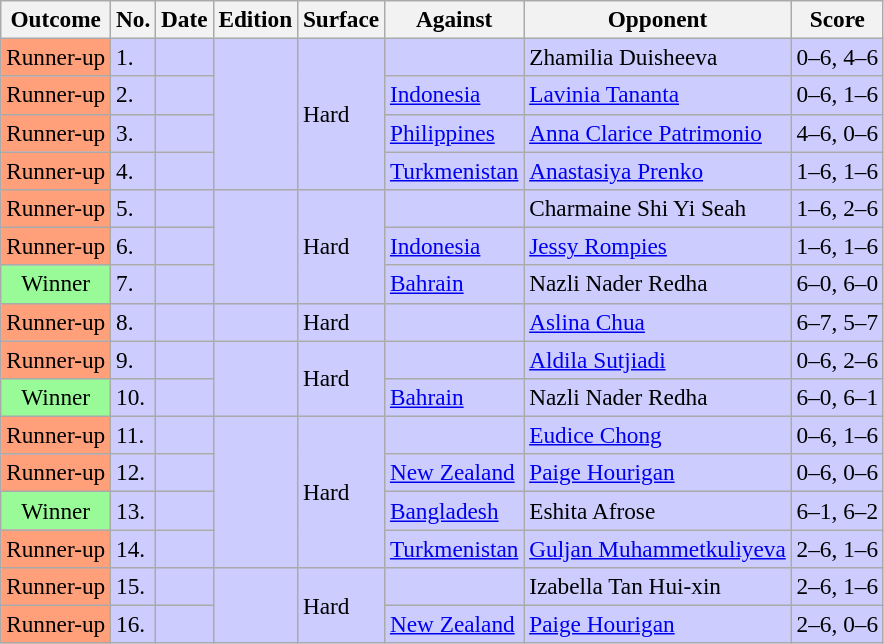<table class=wikitable style=font-size:97%>
<tr>
<th>Outcome</th>
<th>No.</th>
<th>Date</th>
<th>Edition</th>
<th>Surface</th>
<th>Against</th>
<th>Opponent</th>
<th>Score</th>
</tr>
<tr style="background:#ccf;">
<td style="text-align:center; background:#ffa07a;">Runner-up</td>
<td>1.</td>
<td></td>
<td rowspan="4"></td>
<td rowspan="4">Hard</td>
<td></td>
<td> Zhamilia Duisheeva</td>
<td>0–6, 4–6</td>
</tr>
<tr style="background:#ccf;">
<td style="text-align:center; background:#ffa07a;">Runner-up</td>
<td>2.</td>
<td></td>
<td><a href='#'>Indonesia</a></td>
<td> <a href='#'>Lavinia Tananta</a></td>
<td>0–6, 1–6</td>
</tr>
<tr style="background:#ccf;">
<td style="text-align:center; background:#ffa07a;">Runner-up</td>
<td>3.</td>
<td></td>
<td><a href='#'>Philippines</a></td>
<td> <a href='#'>Anna Clarice Patrimonio</a></td>
<td>4–6, 0–6</td>
</tr>
<tr style="background:#ccf;">
<td style="text-align:center; background:#ffa07a;">Runner-up</td>
<td>4.</td>
<td></td>
<td><a href='#'>Turkmenistan</a></td>
<td> <a href='#'>Anastasiya Prenko</a></td>
<td>1–6, 1–6</td>
</tr>
<tr style="background:#ccf;">
<td style="text-align:center; background:#ffa07a;">Runner-up</td>
<td>5.</td>
<td></td>
<td rowspan="3"></td>
<td rowspan="3">Hard</td>
<td></td>
<td> Charmaine Shi Yi Seah</td>
<td>1–6, 2–6</td>
</tr>
<tr style="background:#ccf;">
<td style="text-align:center; background:#ffa07a;">Runner-up</td>
<td>6.</td>
<td></td>
<td><a href='#'>Indonesia</a></td>
<td> <a href='#'>Jessy Rompies</a></td>
<td>1–6, 1–6</td>
</tr>
<tr style="background:#ccf;">
<td style="text-align:center; background:#98fb98;">Winner</td>
<td>7.</td>
<td></td>
<td><a href='#'>Bahrain</a></td>
<td> Nazli Nader Redha</td>
<td>6–0, 6–0</td>
</tr>
<tr style="background:#ccf;">
<td style="text-align:center; background:#ffa07a;">Runner-up</td>
<td>8.</td>
<td></td>
<td rowspan="1"></td>
<td rowspan="1">Hard</td>
<td></td>
<td> <a href='#'>Aslina Chua</a></td>
<td>6–7, 5–7</td>
</tr>
<tr style="background:#ccf;">
<td style="text-align:center; background:#ffa07a;">Runner-up</td>
<td>9.</td>
<td></td>
<td rowspan="2"></td>
<td rowspan="2">Hard</td>
<td></td>
<td> <a href='#'>Aldila Sutjiadi</a></td>
<td>0–6, 2–6</td>
</tr>
<tr style="background:#ccf;">
<td style="text-align:center; background:#98fb98;">Winner</td>
<td>10.</td>
<td></td>
<td><a href='#'>Bahrain</a></td>
<td> Nazli Nader Redha</td>
<td>6–0, 6–1</td>
</tr>
<tr style="background:#ccf;">
<td style="text-align:center; background:#ffa07a;">Runner-up</td>
<td>11.</td>
<td></td>
<td rowspan="4"></td>
<td rowspan="4">Hard</td>
<td></td>
<td> <a href='#'>Eudice Chong</a></td>
<td>0–6, 1–6</td>
</tr>
<tr style="background:#ccf;">
<td style="text-align:center; background:#ffa07a;">Runner-up</td>
<td>12.</td>
<td></td>
<td><a href='#'>New Zealand</a></td>
<td> <a href='#'>Paige Hourigan</a></td>
<td>0–6, 0–6</td>
</tr>
<tr style="background:#ccf;">
<td style="text-align:center; background:#98fb98;">Winner</td>
<td>13.</td>
<td></td>
<td><a href='#'>Bangladesh</a></td>
<td> Eshita Afrose</td>
<td>6–1, 6–2</td>
</tr>
<tr style="background:#ccf;">
<td style="text-align:center; background:#ffa07a;">Runner-up</td>
<td>14.</td>
<td></td>
<td><a href='#'>Turkmenistan</a></td>
<td> <a href='#'>Guljan Muhammetkuliyeva</a></td>
<td>2–6, 1–6</td>
</tr>
<tr style="background:#ccf;">
<td style="text-align:center; background:#ffa07a;">Runner-up</td>
<td>15.</td>
<td></td>
<td rowspan="2"></td>
<td rowspan="2">Hard</td>
<td></td>
<td> Izabella Tan Hui-xin</td>
<td>2–6, 1–6</td>
</tr>
<tr style="background:#ccf;">
<td style="text-align:center; background:#ffa07a;">Runner-up</td>
<td>16.</td>
<td></td>
<td><a href='#'>New Zealand</a></td>
<td> <a href='#'>Paige Hourigan</a></td>
<td>2–6, 0–6</td>
</tr>
</table>
